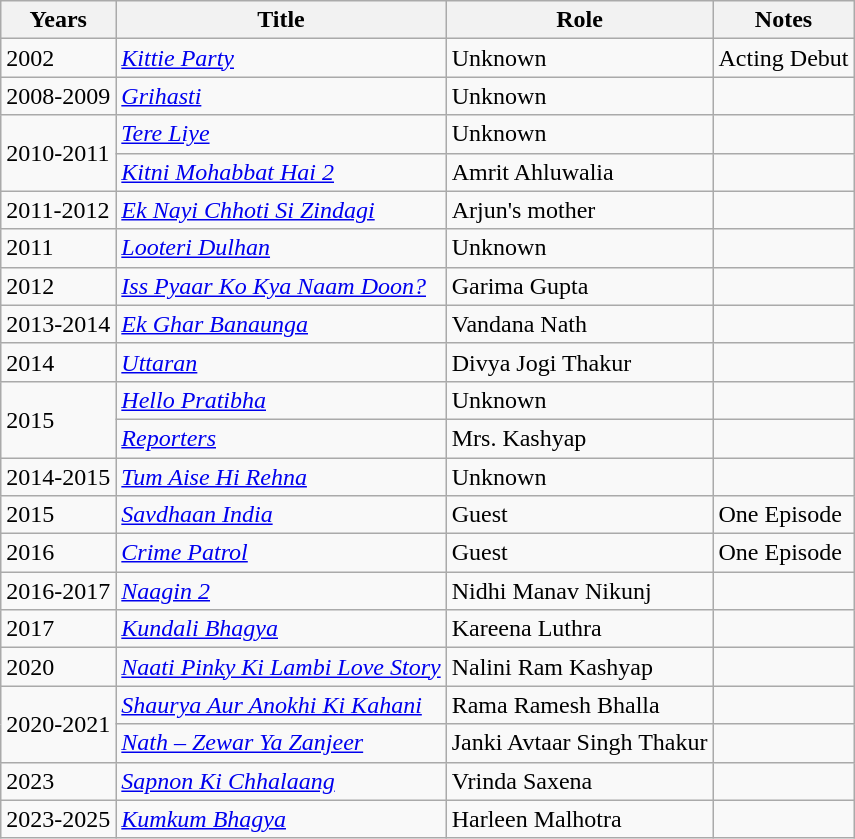<table class="wikitable">
<tr>
<th scope="col">Years</th>
<th scope="col">Title</th>
<th scope="col">Role</th>
<th scope="col">Notes</th>
</tr>
<tr>
<td>2002</td>
<td><em><a href='#'>Kittie Party</a></em></td>
<td>Unknown</td>
<td>Acting Debut</td>
</tr>
<tr>
<td>2008-2009</td>
<td><em><a href='#'>Grihasti</a></em></td>
<td>Unknown</td>
<td></td>
</tr>
<tr>
<td rowspan="2">2010-2011</td>
<td><em><a href='#'>Tere Liye</a></em></td>
<td>Unknown</td>
<td></td>
</tr>
<tr>
<td><em><a href='#'>Kitni Mohabbat Hai 2</a></em></td>
<td>Amrit Ahluwalia</td>
<td></td>
</tr>
<tr>
<td>2011-2012</td>
<td><em><a href='#'>Ek Nayi Chhoti Si Zindagi</a></em></td>
<td>Arjun's mother</td>
<td></td>
</tr>
<tr>
<td>2011</td>
<td><em><a href='#'>Looteri Dulhan</a></em></td>
<td>Unknown</td>
<td></td>
</tr>
<tr>
<td>2012</td>
<td><em><a href='#'>Iss Pyaar Ko Kya Naam Doon?</a></em></td>
<td>Garima Gupta</td>
<td></td>
</tr>
<tr>
<td>2013-2014</td>
<td><em><a href='#'>Ek Ghar Banaunga</a></em></td>
<td>Vandana Nath</td>
<td></td>
</tr>
<tr>
<td>2014</td>
<td><em><a href='#'>Uttaran</a></em></td>
<td>Divya Jogi Thakur</td>
<td></td>
</tr>
<tr>
<td rowspan="2">2015</td>
<td><em><a href='#'>Hello Pratibha</a></em></td>
<td>Unknown</td>
<td></td>
</tr>
<tr>
<td><em><a href='#'>Reporters</a></em></td>
<td>Mrs. Kashyap</td>
<td></td>
</tr>
<tr>
<td>2014-2015</td>
<td><em><a href='#'>Tum Aise Hi Rehna</a></em></td>
<td>Unknown</td>
<td></td>
</tr>
<tr>
<td>2015</td>
<td><em><a href='#'>Savdhaan India</a></em></td>
<td>Guest</td>
<td>One Episode</td>
</tr>
<tr>
<td>2016</td>
<td><em><a href='#'>Crime Patrol</a></em></td>
<td>Guest</td>
<td>One Episode</td>
</tr>
<tr (Rajesh S Wife Sejal's Miraculous Escape From Death - 19 August 2011 Episode, Principal Sexually Assaults a Teacher - 8 June 2012 Episode, What you See in The Mirror - 26 September 2014 Episode, Bharat Thakor's Mysterious Death - 12 November 2011 Episode, 12 and 13 March 2016 episode - named 'Manzil')>
<td>2016-2017</td>
<td><em><a href='#'>Naagin 2</a></em></td>
<td>Nidhi Manav Nikunj</td>
<td></td>
</tr>
<tr>
<td>2017</td>
<td><em> <a href='#'>Kundali Bhagya</a></em></td>
<td>Kareena Luthra</td>
<td></td>
</tr>
<tr>
<td>2020</td>
<td><em><a href='#'>Naati Pinky Ki Lambi Love Story</a></em></td>
<td>Nalini Ram Kashyap</td>
<td></td>
</tr>
<tr>
<td rowspan="2">2020-2021</td>
<td><em><a href='#'>Shaurya Aur Anokhi Ki Kahani</a></em></td>
<td>Rama Ramesh Bhalla</td>
<td></td>
</tr>
<tr>
<td><em> <a href='#'>Nath – Zewar Ya Zanjeer</a></em></td>
<td>Janki Avtaar Singh Thakur</td>
<td></td>
</tr>
<tr>
<td>2023</td>
<td><em><a href='#'>Sapnon Ki Chhalaang</a></em></td>
<td>Vrinda Saxena</td>
<td></td>
</tr>
<tr>
<td>2023-2025</td>
<td><em> <a href='#'>Kumkum Bhagya</a></em></td>
<td>Harleen Malhotra</td>
<td></td>
</tr>
</table>
